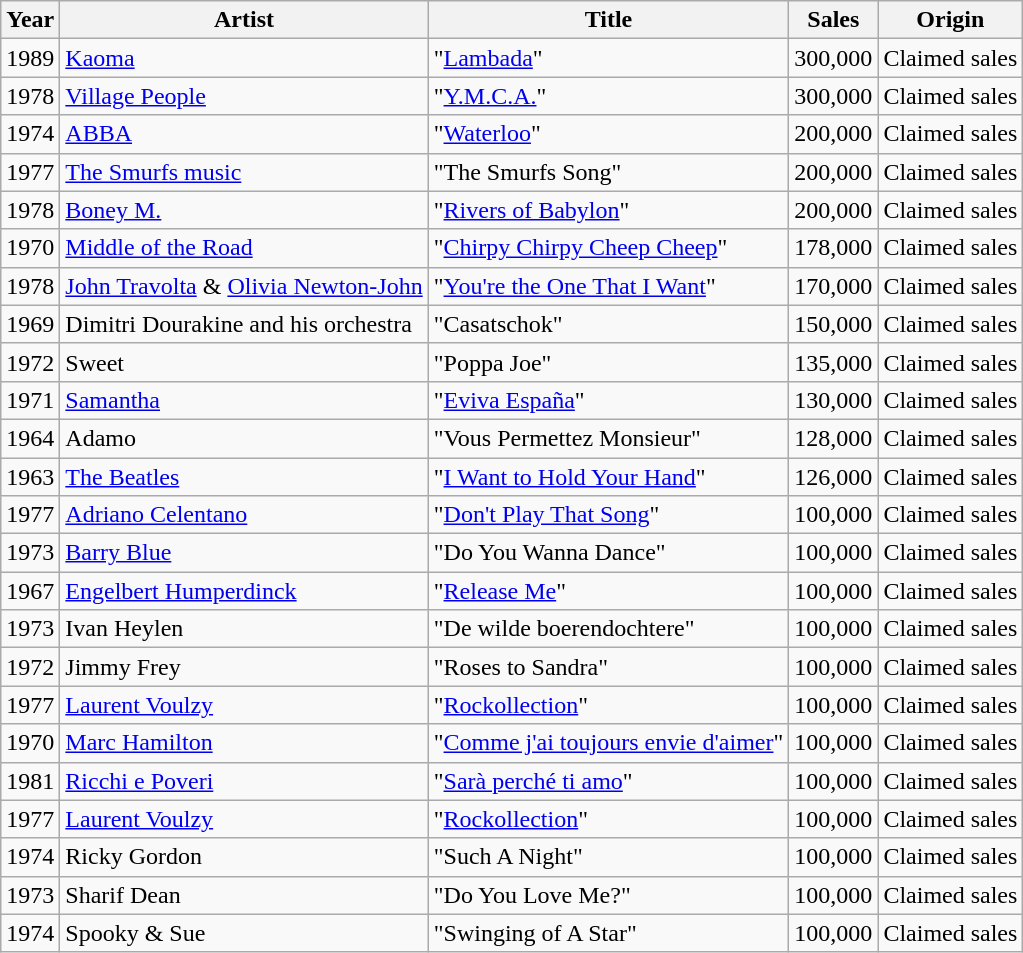<table class="wikitable">
<tr>
<th>Year</th>
<th>Artist</th>
<th>Title</th>
<th>Sales</th>
<th>Origin</th>
</tr>
<tr>
<td>1989</td>
<td><a href='#'>Kaoma</a></td>
<td>"<a href='#'>Lambada</a>"</td>
<td>300,000</td>
<td>Claimed sales</td>
</tr>
<tr>
<td>1978</td>
<td><a href='#'>Village People</a></td>
<td>"<a href='#'>Y.M.C.A.</a>"</td>
<td>300,000</td>
<td>Claimed sales</td>
</tr>
<tr>
<td>1974</td>
<td><a href='#'>ABBA</a></td>
<td>"<a href='#'>Waterloo</a>"</td>
<td>200,000</td>
<td>Claimed sales</td>
</tr>
<tr>
<td>1977</td>
<td><a href='#'>The Smurfs music</a></td>
<td>"The Smurfs Song"</td>
<td>200,000</td>
<td>Claimed sales</td>
</tr>
<tr>
<td>1978</td>
<td><a href='#'>Boney M.</a></td>
<td>"<a href='#'>Rivers of Babylon</a>"</td>
<td>200,000</td>
<td>Claimed sales</td>
</tr>
<tr>
<td>1970</td>
<td><a href='#'>Middle of the Road</a></td>
<td>"<a href='#'>Chirpy Chirpy Cheep Cheep</a>"</td>
<td>178,000</td>
<td>Claimed sales</td>
</tr>
<tr>
<td>1978</td>
<td><a href='#'>John Travolta</a> & <a href='#'>Olivia Newton-John</a></td>
<td>"<a href='#'>You're the One That I Want</a>"</td>
<td>170,000</td>
<td>Claimed sales</td>
</tr>
<tr>
<td>1969</td>
<td>Dimitri Dourakine and his orchestra</td>
<td>"Casatschok"</td>
<td>150,000</td>
<td>Claimed sales</td>
</tr>
<tr>
<td>1972</td>
<td>Sweet</td>
<td>"Poppa Joe"</td>
<td>135,000</td>
<td>Claimed sales</td>
</tr>
<tr>
<td>1971</td>
<td><a href='#'>Samantha</a></td>
<td>"<a href='#'>Eviva España</a>"</td>
<td>130,000</td>
<td>Claimed sales</td>
</tr>
<tr>
<td>1964</td>
<td>Adamo</td>
<td>"Vous Permettez Monsieur"</td>
<td>128,000</td>
<td>Claimed sales</td>
</tr>
<tr>
<td>1963</td>
<td><a href='#'>The Beatles</a></td>
<td>"<a href='#'>I Want to Hold Your Hand</a>"</td>
<td>126,000</td>
<td>Claimed sales</td>
</tr>
<tr>
<td>1977</td>
<td><a href='#'>Adriano Celentano</a></td>
<td>"<a href='#'>Don't Play That Song</a>"</td>
<td>100,000</td>
<td>Claimed sales</td>
</tr>
<tr>
<td>1973</td>
<td><a href='#'>Barry Blue</a></td>
<td>"Do You Wanna Dance"</td>
<td>100,000</td>
<td>Claimed sales</td>
</tr>
<tr>
<td>1967</td>
<td><a href='#'>Engelbert Humperdinck</a></td>
<td>"<a href='#'>Release Me</a>"</td>
<td>100,000</td>
<td>Claimed sales</td>
</tr>
<tr>
<td>1973</td>
<td>Ivan Heylen</td>
<td>"De wilde boerendochtere"</td>
<td>100,000</td>
<td>Claimed sales</td>
</tr>
<tr>
<td>1972</td>
<td>Jimmy Frey</td>
<td>"Roses to Sandra"</td>
<td>100,000</td>
<td>Claimed sales</td>
</tr>
<tr>
<td>1977</td>
<td><a href='#'>Laurent Voulzy</a></td>
<td>"<a href='#'>Rockollection</a>"</td>
<td>100,000</td>
<td>Claimed sales</td>
</tr>
<tr>
<td>1970</td>
<td><a href='#'>Marc Hamilton</a></td>
<td>"<a href='#'>Comme j'ai toujours envie d'aimer</a>"</td>
<td>100,000</td>
<td>Claimed sales</td>
</tr>
<tr>
<td>1981</td>
<td><a href='#'>Ricchi e Poveri</a></td>
<td>"<a href='#'>Sarà perché ti amo</a>"</td>
<td>100,000</td>
<td>Claimed sales</td>
</tr>
<tr>
<td>1977</td>
<td><a href='#'>Laurent Voulzy</a></td>
<td>"<a href='#'>Rockollection</a>"</td>
<td>100,000</td>
<td>Claimed sales</td>
</tr>
<tr>
<td>1974</td>
<td>Ricky Gordon</td>
<td>"Such A Night"</td>
<td>100,000</td>
<td>Claimed sales</td>
</tr>
<tr>
<td>1973</td>
<td>Sharif Dean</td>
<td>"Do You Love Me?"</td>
<td>100,000</td>
<td>Claimed sales</td>
</tr>
<tr>
<td>1974</td>
<td>Spooky & Sue</td>
<td>"Swinging of A Star"</td>
<td>100,000</td>
<td>Claimed sales</td>
</tr>
</table>
